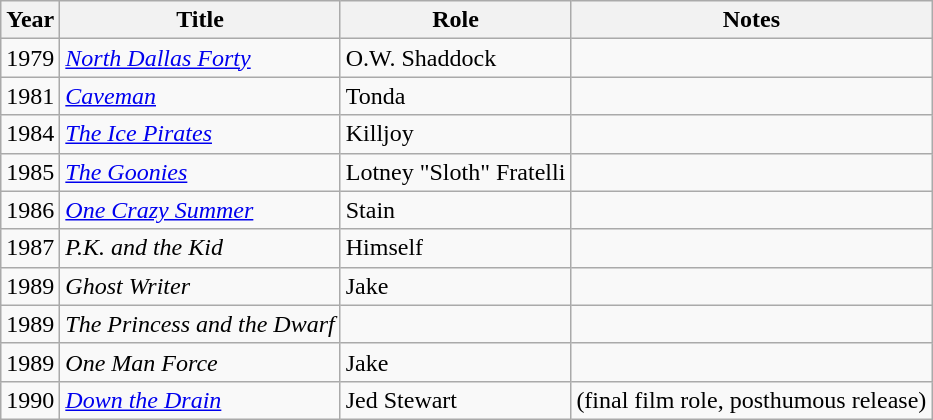<table class="wikitable sortable">
<tr>
<th>Year</th>
<th>Title</th>
<th>Role</th>
<th class="unsortable">Notes</th>
</tr>
<tr>
<td>1979</td>
<td><em><a href='#'>North Dallas Forty</a></em></td>
<td>O.W. Shaddock</td>
<td></td>
</tr>
<tr>
<td>1981</td>
<td><em><a href='#'>Caveman</a></em></td>
<td>Tonda</td>
<td></td>
</tr>
<tr>
<td>1984</td>
<td><em><a href='#'>The Ice Pirates</a></em></td>
<td>Killjoy</td>
<td></td>
</tr>
<tr>
<td>1985</td>
<td><em><a href='#'>The Goonies</a></em></td>
<td>Lotney "Sloth" Fratelli</td>
<td></td>
</tr>
<tr>
<td>1986</td>
<td><em><a href='#'>One Crazy Summer</a></em></td>
<td>Stain</td>
<td></td>
</tr>
<tr>
<td>1987</td>
<td><em>P.K. and the Kid</em></td>
<td>Himself</td>
<td></td>
</tr>
<tr>
<td>1989</td>
<td><em>Ghost Writer</em></td>
<td>Jake</td>
<td></td>
</tr>
<tr>
<td>1989</td>
<td><em>The Princess and the Dwarf</em></td>
<td></td>
<td></td>
</tr>
<tr>
<td>1989</td>
<td><em>One Man Force</em></td>
<td>Jake</td>
<td></td>
</tr>
<tr>
<td>1990</td>
<td><em><a href='#'>Down the Drain</a></em></td>
<td>Jed Stewart</td>
<td>(final film role, posthumous release)</td>
</tr>
</table>
